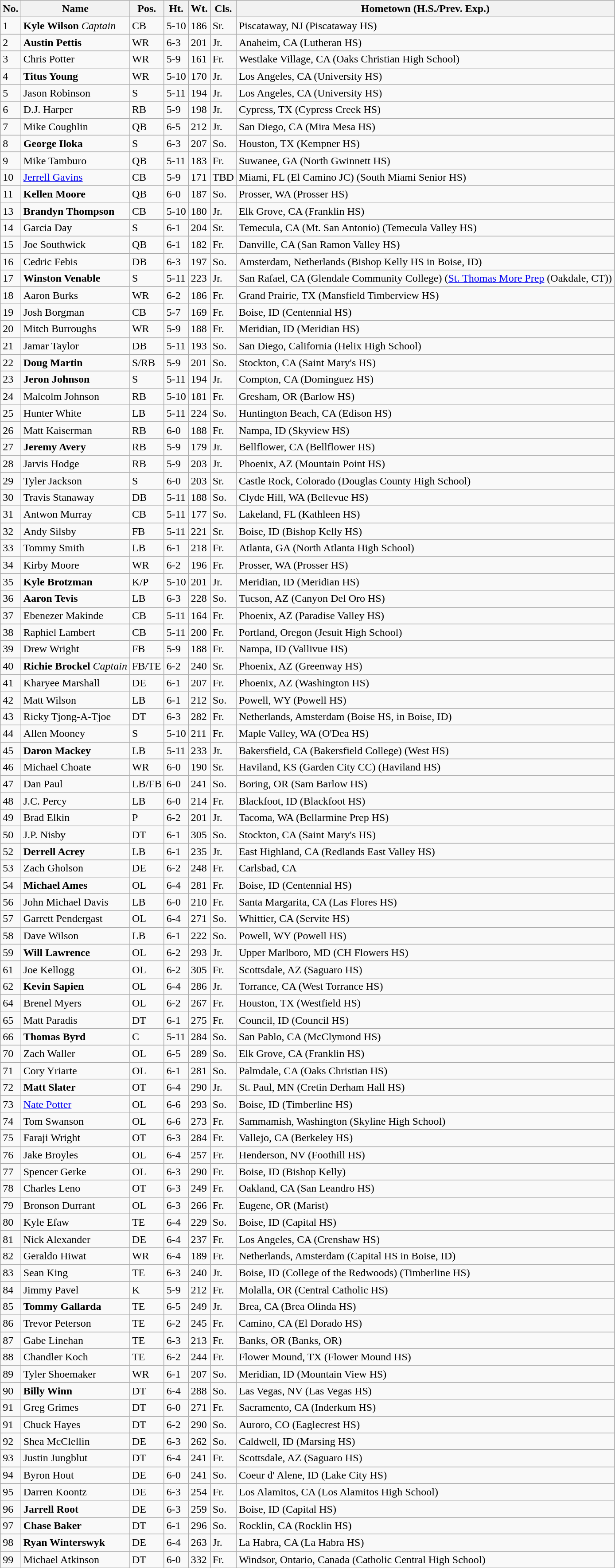<table class="wikitable">
<tr>
<th>No.</th>
<th>Name</th>
<th>Pos.</th>
<th>Ht.</th>
<th>Wt.</th>
<th>Cls.</th>
<th>Hometown (H.S./Prev. Exp.)</th>
</tr>
<tr>
<td>1</td>
<td><strong>Kyle Wilson</strong> <em>Captain</em></td>
<td>CB</td>
<td>5-10</td>
<td>186</td>
<td>Sr.</td>
<td>Piscataway, NJ (Piscataway HS)</td>
</tr>
<tr>
<td>2</td>
<td><strong>Austin Pettis</strong></td>
<td>WR</td>
<td>6-3</td>
<td>201</td>
<td>Jr.</td>
<td>Anaheim, CA (Lutheran HS)</td>
</tr>
<tr>
<td>3</td>
<td>Chris Potter</td>
<td>WR</td>
<td>5-9</td>
<td>161</td>
<td>Fr.</td>
<td>Westlake Village, CA (Oaks Christian High School)</td>
</tr>
<tr>
<td>4</td>
<td><strong>Titus Young</strong></td>
<td>WR</td>
<td>5-10</td>
<td>170</td>
<td>Jr.</td>
<td>Los Angeles, CA (University HS)</td>
</tr>
<tr>
<td>5</td>
<td>Jason Robinson</td>
<td>S</td>
<td>5-11</td>
<td>194</td>
<td>Jr.</td>
<td>Los Angeles, CA (University HS)</td>
</tr>
<tr>
<td>6</td>
<td>D.J. Harper</td>
<td>RB</td>
<td>5-9</td>
<td>198</td>
<td>Jr.</td>
<td>Cypress, TX (Cypress Creek HS)</td>
</tr>
<tr>
<td>7</td>
<td>Mike Coughlin</td>
<td>QB</td>
<td>6-5</td>
<td>212</td>
<td>Jr.</td>
<td>San Diego, CA (Mira Mesa HS)</td>
</tr>
<tr>
<td>8</td>
<td><strong>George Iloka</strong></td>
<td>S</td>
<td>6-3</td>
<td>207</td>
<td>So.</td>
<td>Houston, TX (Kempner HS)</td>
</tr>
<tr>
<td>9</td>
<td>Mike Tamburo</td>
<td>QB</td>
<td>5-11</td>
<td>183</td>
<td>Fr.</td>
<td>Suwanee, GA (North Gwinnett HS)</td>
</tr>
<tr>
<td>10</td>
<td><a href='#'>Jerrell Gavins</a></td>
<td>CB</td>
<td>5-9</td>
<td>171</td>
<td>TBD</td>
<td>Miami, FL (El Camino JC) (South Miami Senior HS)</td>
</tr>
<tr>
<td>11</td>
<td><strong>Kellen Moore</strong></td>
<td>QB</td>
<td>6-0</td>
<td>187</td>
<td>So.</td>
<td>Prosser, WA (Prosser HS)</td>
</tr>
<tr>
<td>13</td>
<td><strong>Brandyn Thompson</strong></td>
<td>CB</td>
<td>5-10</td>
<td>180</td>
<td>Jr.</td>
<td>Elk Grove, CA (Franklin HS)</td>
</tr>
<tr>
<td>14</td>
<td>Garcia Day</td>
<td>S</td>
<td>6-1</td>
<td>204</td>
<td>Sr.</td>
<td>Temecula, CA (Mt. San Antonio) (Temecula Valley HS)</td>
</tr>
<tr>
<td>15</td>
<td>Joe Southwick</td>
<td>QB</td>
<td>6-1</td>
<td>182</td>
<td>Fr.</td>
<td>Danville, CA (San Ramon Valley HS)</td>
</tr>
<tr>
<td>16</td>
<td>Cedric Febis</td>
<td>DB</td>
<td>6-3</td>
<td>197</td>
<td>So.</td>
<td>Amsterdam, Netherlands (Bishop Kelly HS in Boise, ID)</td>
</tr>
<tr>
<td>17</td>
<td><strong>Winston Venable</strong></td>
<td>S</td>
<td>5-11</td>
<td>223</td>
<td>Jr.</td>
<td>San Rafael, CA (Glendale Community College) (<a href='#'>St. Thomas More Prep</a> (Oakdale, CT))</td>
</tr>
<tr>
<td>18</td>
<td>Aaron Burks</td>
<td>WR</td>
<td>6-2</td>
<td>186</td>
<td>Fr.</td>
<td>Grand Prairie, TX (Mansfield Timberview HS)</td>
</tr>
<tr>
<td>19</td>
<td>Josh Borgman</td>
<td>CB</td>
<td>5-7</td>
<td>169</td>
<td>Fr.</td>
<td>Boise, ID (Centennial HS)</td>
</tr>
<tr>
<td>20</td>
<td>Mitch Burroughs</td>
<td>WR</td>
<td>5-9</td>
<td>188</td>
<td>Fr.</td>
<td>Meridian, ID (Meridian HS)</td>
</tr>
<tr>
<td>21</td>
<td>Jamar Taylor</td>
<td>DB</td>
<td>5-11</td>
<td>193</td>
<td>So.</td>
<td>San Diego, California (Helix High School)</td>
</tr>
<tr>
<td>22</td>
<td><strong>Doug Martin</strong></td>
<td>S/RB</td>
<td>5-9</td>
<td>201</td>
<td>So.</td>
<td>Stockton, CA (Saint Mary's HS)</td>
</tr>
<tr>
<td>23</td>
<td><strong>Jeron Johnson</strong></td>
<td>S</td>
<td>5-11</td>
<td>194</td>
<td>Jr.</td>
<td>Compton, CA (Dominguez HS)</td>
</tr>
<tr>
<td>24</td>
<td>Malcolm Johnson</td>
<td>RB</td>
<td>5-10</td>
<td>181</td>
<td>Fr.</td>
<td>Gresham, OR (Barlow HS)</td>
</tr>
<tr>
<td>25</td>
<td>Hunter White</td>
<td>LB</td>
<td>5-11</td>
<td>224</td>
<td>So.</td>
<td>Huntington Beach, CA (Edison HS)</td>
</tr>
<tr>
<td>26</td>
<td>Matt Kaiserman</td>
<td>RB</td>
<td>6-0</td>
<td>188</td>
<td>Fr.</td>
<td>Nampa, ID (Skyview HS)</td>
</tr>
<tr>
<td>27</td>
<td><strong>Jeremy Avery</strong></td>
<td>RB</td>
<td>5-9</td>
<td>179</td>
<td>Jr.</td>
<td>Bellflower, CA (Bellflower HS)</td>
</tr>
<tr>
<td>28</td>
<td>Jarvis Hodge</td>
<td>RB</td>
<td>5-9</td>
<td>203</td>
<td>Jr.</td>
<td>Phoenix, AZ (Mountain Point HS)</td>
</tr>
<tr>
<td>29</td>
<td>Tyler Jackson</td>
<td>S</td>
<td>6-0</td>
<td>203</td>
<td>Sr.</td>
<td>Castle Rock, Colorado (Douglas County High School)</td>
</tr>
<tr>
<td>30</td>
<td>Travis Stanaway</td>
<td>DB</td>
<td>5-11</td>
<td>188</td>
<td>So.</td>
<td>Clyde Hill, WA (Bellevue HS)</td>
</tr>
<tr>
<td>31</td>
<td>Antwon Murray</td>
<td>CB</td>
<td>5-11</td>
<td>177</td>
<td>So.</td>
<td>Lakeland, FL (Kathleen HS)</td>
</tr>
<tr>
<td>32</td>
<td>Andy Silsby</td>
<td>FB</td>
<td>5-11</td>
<td>221</td>
<td>Sr.</td>
<td>Boise, ID (Bishop Kelly HS)</td>
</tr>
<tr>
<td>33</td>
<td>Tommy Smith</td>
<td>LB</td>
<td>6-1</td>
<td>218</td>
<td>Fr.</td>
<td>Atlanta, GA (North Atlanta High School)</td>
</tr>
<tr>
<td>34</td>
<td>Kirby Moore</td>
<td>WR</td>
<td>6-2</td>
<td>196</td>
<td>Fr.</td>
<td>Prosser, WA (Prosser HS)</td>
</tr>
<tr>
<td>35</td>
<td><strong>Kyle Brotzman</strong></td>
<td>K/P</td>
<td>5-10</td>
<td>201</td>
<td>Jr.</td>
<td>Meridian, ID (Meridian HS)</td>
</tr>
<tr>
<td>36</td>
<td><strong>Aaron Tevis</strong></td>
<td>LB</td>
<td>6-3</td>
<td>228</td>
<td>So.</td>
<td>Tucson, AZ (Canyon Del Oro HS)</td>
</tr>
<tr>
<td>37</td>
<td>Ebenezer Makinde</td>
<td>CB</td>
<td>5-11</td>
<td>164</td>
<td>Fr.</td>
<td>Phoenix, AZ (Paradise Valley HS)</td>
</tr>
<tr>
<td>38</td>
<td>Raphiel Lambert</td>
<td>CB</td>
<td>5-11</td>
<td>200</td>
<td>Fr.</td>
<td>Portland, Oregon (Jesuit High School)</td>
</tr>
<tr>
<td>39</td>
<td>Drew Wright</td>
<td>FB</td>
<td>5-9</td>
<td>188</td>
<td>Fr.</td>
<td>Nampa, ID (Vallivue HS)</td>
</tr>
<tr>
<td>40</td>
<td><strong>Richie Brockel</strong> <em>Captain</em></td>
<td>FB/TE</td>
<td>6-2</td>
<td>240</td>
<td>Sr.</td>
<td>Phoenix, AZ (Greenway HS)</td>
</tr>
<tr>
<td>41</td>
<td>Kharyee Marshall</td>
<td>DE</td>
<td>6-1</td>
<td>207</td>
<td>Fr.</td>
<td>Phoenix, AZ (Washington HS)</td>
</tr>
<tr>
<td>42</td>
<td>Matt Wilson</td>
<td>LB</td>
<td>6-1</td>
<td>212</td>
<td>So.</td>
<td>Powell, WY (Powell HS)</td>
</tr>
<tr>
<td>43</td>
<td>Ricky Tjong-A-Tjoe</td>
<td>DT</td>
<td>6-3</td>
<td>282</td>
<td>Fr.</td>
<td>Netherlands, Amsterdam (Boise HS, in Boise, ID)</td>
</tr>
<tr>
<td>44</td>
<td>Allen Mooney</td>
<td>S</td>
<td>5-10</td>
<td>211</td>
<td>Fr.</td>
<td>Maple Valley, WA (O'Dea HS)</td>
</tr>
<tr>
<td>45</td>
<td><strong>Daron Mackey</strong></td>
<td>LB</td>
<td>5-11</td>
<td>233</td>
<td>Jr.</td>
<td>Bakersfield, CA (Bakersfield College) (West HS)</td>
</tr>
<tr>
<td>46</td>
<td>Michael Choate</td>
<td>WR</td>
<td>6-0</td>
<td>190</td>
<td>Sr.</td>
<td>Haviland, KS (Garden City CC) (Haviland HS)</td>
</tr>
<tr>
<td>47</td>
<td>Dan Paul</td>
<td>LB/FB</td>
<td>6-0</td>
<td>241</td>
<td>So.</td>
<td>Boring, OR (Sam Barlow HS)</td>
</tr>
<tr>
<td>48</td>
<td>J.C. Percy</td>
<td>LB</td>
<td>6-0</td>
<td>214</td>
<td>Fr.</td>
<td>Blackfoot, ID (Blackfoot HS)</td>
</tr>
<tr>
<td>49</td>
<td>Brad Elkin</td>
<td>P</td>
<td>6-2</td>
<td>201</td>
<td>Jr.</td>
<td>Tacoma, WA (Bellarmine Prep HS)</td>
</tr>
<tr>
<td>50</td>
<td>J.P. Nisby</td>
<td>DT</td>
<td>6-1</td>
<td>305</td>
<td>So.</td>
<td>Stockton, CA (Saint Mary's HS)</td>
</tr>
<tr>
<td>52</td>
<td><strong>Derrell Acrey</strong></td>
<td>LB</td>
<td>6-1</td>
<td>235</td>
<td>Jr.</td>
<td>East Highland, CA (Redlands East Valley HS)</td>
</tr>
<tr>
<td>53</td>
<td>Zach Gholson</td>
<td>DE</td>
<td>6-2</td>
<td>248</td>
<td>Fr.</td>
<td>Carlsbad, CA</td>
</tr>
<tr>
<td>54</td>
<td><strong>Michael Ames</strong></td>
<td>OL</td>
<td>6-4</td>
<td>281</td>
<td>Fr.</td>
<td>Boise, ID (Centennial HS)</td>
</tr>
<tr>
<td>56</td>
<td>John Michael Davis</td>
<td>LB</td>
<td>6-0</td>
<td>210</td>
<td>Fr.</td>
<td>Santa Margarita, CA (Las Flores HS)</td>
</tr>
<tr>
<td>57</td>
<td>Garrett Pendergast</td>
<td>OL</td>
<td>6-4</td>
<td>271</td>
<td>So.</td>
<td>Whittier, CA (Servite HS)</td>
</tr>
<tr>
<td>58</td>
<td>Dave Wilson</td>
<td>LB</td>
<td>6-1</td>
<td>222</td>
<td>So.</td>
<td>Powell, WY (Powell HS)</td>
</tr>
<tr>
<td>59</td>
<td><strong>Will Lawrence</strong></td>
<td>OL</td>
<td>6-2</td>
<td>293</td>
<td>Jr.</td>
<td>Upper Marlboro, MD (CH Flowers HS)</td>
</tr>
<tr>
<td>61</td>
<td>Joe Kellogg</td>
<td>OL</td>
<td>6-2</td>
<td>305</td>
<td>Fr.</td>
<td>Scottsdale, AZ (Saguaro HS)</td>
</tr>
<tr>
<td>62</td>
<td><strong>Kevin Sapien</strong></td>
<td>OL</td>
<td>6-4</td>
<td>286</td>
<td>Jr.</td>
<td>Torrance, CA (West Torrance HS)</td>
</tr>
<tr>
<td>64</td>
<td>Brenel Myers</td>
<td>OL</td>
<td>6-2</td>
<td>267</td>
<td>Fr.</td>
<td>Houston, TX (Westfield HS)</td>
</tr>
<tr>
<td>65</td>
<td>Matt Paradis</td>
<td>DT</td>
<td>6-1</td>
<td>275</td>
<td>Fr.</td>
<td>Council, ID (Council HS)</td>
</tr>
<tr>
<td>66</td>
<td><strong>Thomas Byrd</strong></td>
<td>C</td>
<td>5-11</td>
<td>284</td>
<td>So.</td>
<td>San Pablo, CA (McClymond HS)</td>
</tr>
<tr>
<td>70</td>
<td>Zach Waller</td>
<td>OL</td>
<td>6-5</td>
<td>289</td>
<td>So.</td>
<td>Elk Grove, CA (Franklin HS)</td>
</tr>
<tr>
<td>71</td>
<td>Cory Yriarte</td>
<td>OL</td>
<td>6-1</td>
<td>281</td>
<td>So.</td>
<td>Palmdale, CA (Oaks Christian HS)</td>
</tr>
<tr>
<td>72</td>
<td><strong>Matt Slater</strong></td>
<td>OT</td>
<td>6-4</td>
<td>290</td>
<td>Jr.</td>
<td>St. Paul, MN (Cretin Derham Hall HS)</td>
</tr>
<tr>
<td>73</td>
<td><a href='#'>Nate Potter</a></td>
<td>OL</td>
<td>6-6</td>
<td>293</td>
<td>So.</td>
<td>Boise, ID (Timberline HS)</td>
</tr>
<tr>
<td>74</td>
<td>Tom Swanson</td>
<td>OL</td>
<td>6-6</td>
<td>273</td>
<td>Fr.</td>
<td>Sammamish, Washington (Skyline High School)</td>
</tr>
<tr>
<td>75</td>
<td>Faraji Wright</td>
<td>OT</td>
<td>6-3</td>
<td>284</td>
<td>Fr.</td>
<td>Vallejo, CA (Berkeley HS)</td>
</tr>
<tr>
<td>76</td>
<td>Jake Broyles</td>
<td>OL</td>
<td>6-4</td>
<td>257</td>
<td>Fr.</td>
<td>Henderson, NV (Foothill HS)</td>
</tr>
<tr>
<td>77</td>
<td>Spencer Gerke</td>
<td>OL</td>
<td>6-3</td>
<td>290</td>
<td>Fr.</td>
<td>Boise, ID (Bishop Kelly)</td>
</tr>
<tr>
<td>78</td>
<td>Charles Leno</td>
<td>OT</td>
<td>6-3</td>
<td>249</td>
<td>Fr.</td>
<td>Oakland, CA (San Leandro HS)</td>
</tr>
<tr>
<td>79</td>
<td>Bronson Durrant</td>
<td>OL</td>
<td>6-3</td>
<td>266</td>
<td>Fr.</td>
<td>Eugene, OR (Marist)</td>
</tr>
<tr>
<td>80</td>
<td>Kyle Efaw</td>
<td>TE</td>
<td>6-4</td>
<td>229</td>
<td>So.</td>
<td>Boise, ID (Capital HS)</td>
</tr>
<tr>
<td>81</td>
<td>Nick Alexander</td>
<td>DE</td>
<td>6-4</td>
<td>237</td>
<td>Fr.</td>
<td>Los Angeles, CA (Crenshaw HS)</td>
</tr>
<tr>
<td>82</td>
<td>Geraldo Hiwat</td>
<td>WR</td>
<td>6-4</td>
<td>189</td>
<td>Fr.</td>
<td>Netherlands, Amsterdam (Capital HS in Boise, ID)</td>
</tr>
<tr>
<td>83</td>
<td>Sean King</td>
<td>TE</td>
<td>6-3</td>
<td>240</td>
<td>Jr.</td>
<td>Boise, ID (College of the Redwoods) (Timberline HS)</td>
</tr>
<tr>
<td>84</td>
<td>Jimmy Pavel</td>
<td>K</td>
<td>5-9</td>
<td>212</td>
<td>Fr.</td>
<td>Molalla, OR (Central Catholic HS)</td>
</tr>
<tr>
<td>85</td>
<td><strong>Tommy Gallarda</strong></td>
<td>TE</td>
<td>6-5</td>
<td>249</td>
<td>Jr.</td>
<td>Brea, CA (Brea Olinda HS)</td>
</tr>
<tr>
<td>86</td>
<td>Trevor Peterson</td>
<td>TE</td>
<td>6-2</td>
<td>245</td>
<td>Fr.</td>
<td>Camino, CA (El Dorado HS)</td>
</tr>
<tr>
<td>87</td>
<td>Gabe Linehan</td>
<td>TE</td>
<td>6-3</td>
<td>213</td>
<td>Fr.</td>
<td>Banks, OR (Banks, OR)</td>
</tr>
<tr>
<td>88</td>
<td>Chandler Koch</td>
<td>TE</td>
<td>6-2</td>
<td>244</td>
<td>Fr.</td>
<td>Flower Mound, TX (Flower Mound HS)</td>
</tr>
<tr>
<td>89</td>
<td>Tyler Shoemaker</td>
<td>WR</td>
<td>6-1</td>
<td>207</td>
<td>So.</td>
<td>Meridian, ID (Mountain View HS)</td>
</tr>
<tr>
<td>90</td>
<td><strong>Billy Winn</strong></td>
<td>DT</td>
<td>6-4</td>
<td>288</td>
<td>So.</td>
<td>Las Vegas, NV (Las Vegas HS)</td>
</tr>
<tr>
<td>91</td>
<td>Greg Grimes</td>
<td>DT</td>
<td>6-0</td>
<td>271</td>
<td>Fr.</td>
<td>Sacramento, CA (Inderkum HS)</td>
</tr>
<tr>
<td>91</td>
<td>Chuck Hayes</td>
<td>DT</td>
<td>6-2</td>
<td>290</td>
<td>So.</td>
<td>Auroro, CO (Eaglecrest HS)</td>
</tr>
<tr>
<td>92</td>
<td>Shea McClellin</td>
<td>DE</td>
<td>6-3</td>
<td>262</td>
<td>So.</td>
<td>Caldwell, ID (Marsing HS)</td>
</tr>
<tr>
<td>93</td>
<td>Justin Jungblut</td>
<td>DT</td>
<td>6-4</td>
<td>241</td>
<td>Fr.</td>
<td>Scottsdale, AZ (Saguaro HS)</td>
</tr>
<tr>
<td>94</td>
<td>Byron Hout</td>
<td>DE</td>
<td>6-0</td>
<td>241</td>
<td>So.</td>
<td>Coeur d' Alene, ID (Lake City HS)</td>
</tr>
<tr>
<td>95</td>
<td>Darren Koontz</td>
<td>DE</td>
<td>6-3</td>
<td>254</td>
<td>Fr.</td>
<td>Los Alamitos, CA (Los Alamitos High School)</td>
</tr>
<tr>
<td>96</td>
<td><strong>Jarrell Root</strong></td>
<td>DE</td>
<td>6-3</td>
<td>259</td>
<td>So.</td>
<td>Boise, ID (Capital HS)</td>
</tr>
<tr>
<td>97</td>
<td><strong>Chase Baker</strong></td>
<td>DT</td>
<td>6-1</td>
<td>296</td>
<td>So.</td>
<td>Rocklin, CA (Rocklin HS)</td>
</tr>
<tr>
<td>98</td>
<td><strong>Ryan Winterswyk</strong></td>
<td>DE</td>
<td>6-4</td>
<td>263</td>
<td>Jr.</td>
<td>La Habra, CA (La Habra HS)</td>
</tr>
<tr>
<td>99</td>
<td>Michael Atkinson</td>
<td>DT</td>
<td>6-0</td>
<td>332</td>
<td>Fr.</td>
<td>Windsor, Ontario, Canada (Catholic Central High School)</td>
</tr>
<tr>
</tr>
</table>
